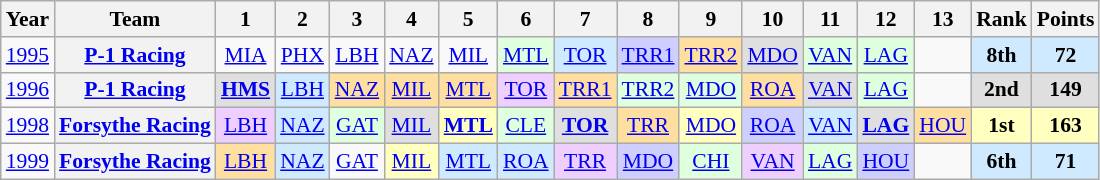<table class="wikitable" style="text-align:center; font-size:90%">
<tr>
<th>Year</th>
<th>Team</th>
<th>1</th>
<th>2</th>
<th>3</th>
<th>4</th>
<th>5</th>
<th>6</th>
<th>7</th>
<th>8</th>
<th>9</th>
<th>10</th>
<th>11</th>
<th>12</th>
<th>13</th>
<th>Rank</th>
<th>Points</th>
</tr>
<tr>
<td><a href='#'>1995</a></td>
<th><a href='#'>P-1 Racing</a></th>
<td><a href='#'>MIA</a></td>
<td><a href='#'>PHX</a></td>
<td><a href='#'>LBH</a></td>
<td><a href='#'>NAZ</a></td>
<td><a href='#'>MIL</a></td>
<td style="background:#DFFFDF;"><a href='#'>MTL</a><br></td>
<td style="background:#CFEAFF;"><a href='#'>TOR</a><br></td>
<td style="background:#CFCFFF;"><a href='#'>TRR1</a><br></td>
<td style="background:#FFDF9F;"><a href='#'>TRR2</a><br></td>
<td style="background:#dfdfdf;"><a href='#'>MDO</a><br></td>
<td style="background:#DFFFDF;"><a href='#'>VAN</a><br></td>
<td style="background:#DFFFDF;"><a href='#'>LAG</a><br></td>
<td></td>
<td style="background:#CFEAFF;"><strong>8th</strong></td>
<td style="background:#CFEAFF;"><strong>72</strong></td>
</tr>
<tr>
<td><a href='#'>1996</a></td>
<th><a href='#'>P-1 Racing</a></th>
<td style="background:#dfdfdf;"><strong><a href='#'>HMS</a></strong><br></td>
<td style="background:#CFEAFF;"><a href='#'>LBH</a><br></td>
<td style="background:#FFDF9F;"><a href='#'>NAZ</a><br></td>
<td style="background:#FFDF9F;"><a href='#'>MIL</a><br></td>
<td style="background:#FFDF9F;"><a href='#'>MTL</a><br></td>
<td style="background:#EFCFFF;"><a href='#'>TOR</a><br></td>
<td style="background:#FFDF9F;"><a href='#'>TRR1</a><br></td>
<td style="background:#DFFFDF;"><a href='#'>TRR2</a><br></td>
<td style="background:#DFFFDF;"><a href='#'>MDO</a><br></td>
<td style="background:#FFDF9F;"><a href='#'>ROA</a><br></td>
<td style="background:#dfdfdf;"><a href='#'>VAN</a><br></td>
<td style="background:#DFFFDF;"><a href='#'>LAG</a><br></td>
<td></td>
<td style="background:#dfdfdf;"><strong>2nd</strong></td>
<td style="background:#dfdfdf;"><strong>149</strong></td>
</tr>
<tr>
<td><a href='#'>1998</a></td>
<th><a href='#'>Forsythe Racing</a></th>
<td style="background:#EFCFFF;"><a href='#'>LBH</a><br></td>
<td style="background:#CFEAFF;"><a href='#'>NAZ</a><br></td>
<td style="background:#DFFFDF;"><a href='#'>GAT</a><br></td>
<td style="background:#dfdfdf;"><a href='#'>MIL</a><br></td>
<td style="background:#ffffbf;"><strong><a href='#'>MTL</a></strong><br></td>
<td style="background:#DFFFDF;"><a href='#'>CLE</a><br></td>
<td style="background:#dfdfdf;"><strong><a href='#'>TOR</a></strong><br></td>
<td style="background:#FFDF9F;"><a href='#'>TRR</a><br></td>
<td style="background:#ffffbf;"><a href='#'>MDO</a><br></td>
<td style="background:#CFCFFF;"><a href='#'>ROA</a><br></td>
<td style="background:#CFEAFF;"><a href='#'>VAN</a><br></td>
<td style="background:#dfdfdf;"><strong><a href='#'>LAG</a></strong><br></td>
<td style="background:#FFDF9F;"><a href='#'>HOU</a><br></td>
<td style="background:#ffffbf;"><strong>1st</strong></td>
<td style="background:#ffffbf;"><strong>163</strong></td>
</tr>
<tr>
<td><a href='#'>1999</a></td>
<th><a href='#'>Forsythe Racing</a></th>
<td style="background:#FFDF9F;"><a href='#'>LBH</a><br></td>
<td style="background:#CFEAFF;"><a href='#'>NAZ</a><br></td>
<td><a href='#'>GAT</a><br></td>
<td style="background:#ffffbf;"><a href='#'>MIL</a><br></td>
<td style="background:#CFEAFF;"><a href='#'>MTL</a><br></td>
<td style="background:#CFEAFF;"><a href='#'>ROA</a><br></td>
<td style="background:#EFCFFF;"><a href='#'>TRR</a><br></td>
<td style="background:#CFCFFF;"><a href='#'>MDO</a><br></td>
<td style="background:#DFFFDF;"><a href='#'>CHI</a><br></td>
<td style="background:#EFCFFF;"><a href='#'>VAN</a><br></td>
<td style="background:#DFFFDF;"><a href='#'>LAG</a><br></td>
<td style="background:#CFCFFF;"><a href='#'>HOU</a><br></td>
<td></td>
<td style="background:#CFEAFF;"><strong>6th</strong></td>
<td style="background:#CFEAFF;"><strong>71</strong></td>
</tr>
</table>
